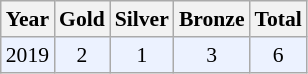<table class="sortable wikitable" style="font-size: 90%;">
<tr>
<th>Year</th>
<th>Gold</th>
<th>Silver</th>
<th>Bronze</th>
<th>Total</th>
</tr>
<tr style="background:#ECF2FF">
<td align="center">2019</td>
<td align="center">2</td>
<td align="center">1</td>
<td align="center">3</td>
<td align="center">6</td>
</tr>
</table>
